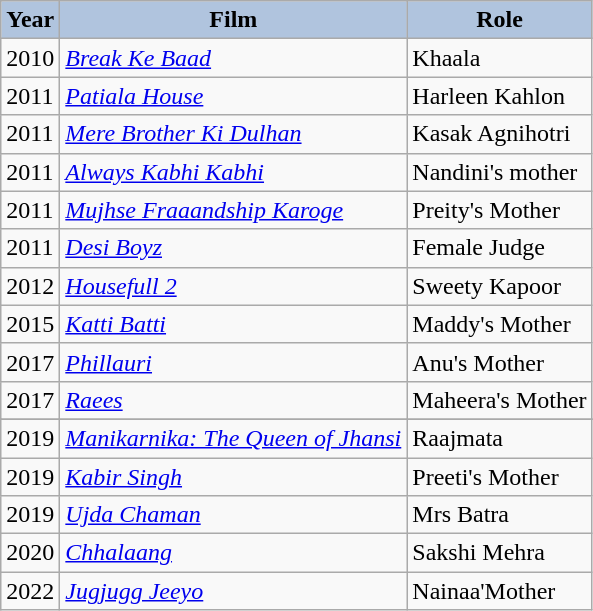<table class="wikitable">
<tr style="text-align:center;">
<th style="background:#B0C4DE;">Year</th>
<th style="background:#B0C4DE;">Film</th>
<th style="background:#B0C4DE;">Role</th>
</tr>
<tr>
<td>2010</td>
<td><em><a href='#'>Break Ke Baad</a></em></td>
<td>Khaala</td>
</tr>
<tr>
<td>2011</td>
<td><em><a href='#'>Patiala House</a></em></td>
<td>Harleen Kahlon</td>
</tr>
<tr>
<td>2011</td>
<td><em><a href='#'>Mere Brother Ki Dulhan</a></em></td>
<td>Kasak Agnihotri</td>
</tr>
<tr>
<td>2011</td>
<td><em><a href='#'>Always Kabhi Kabhi</a></em></td>
<td>Nandini's mother</td>
</tr>
<tr>
<td>2011</td>
<td><em><a href='#'>Mujhse Fraaandship Karoge</a></em></td>
<td>Preity's Mother</td>
</tr>
<tr>
<td>2011</td>
<td><em><a href='#'>Desi Boyz</a></em></td>
<td>Female Judge</td>
</tr>
<tr>
<td>2012</td>
<td><em><a href='#'>Housefull 2</a></em></td>
<td>Sweety Kapoor</td>
</tr>
<tr>
<td>2015</td>
<td><em><a href='#'>Katti Batti</a></em></td>
<td>Maddy's Mother</td>
</tr>
<tr>
<td>2017</td>
<td><em><a href='#'>Phillauri</a></em></td>
<td>Anu's Mother</td>
</tr>
<tr>
<td>2017</td>
<td><em><a href='#'>Raees</a></em></td>
<td>Maheera's Mother</td>
</tr>
<tr |2018 || >
</tr>
<tr>
<td>2019</td>
<td><em><a href='#'>Manikarnika: The Queen of Jhansi</a></em></td>
<td>Raajmata</td>
</tr>
<tr>
<td>2019</td>
<td><em><a href='#'>Kabir Singh</a></em></td>
<td>Preeti's Mother</td>
</tr>
<tr>
<td>2019</td>
<td><em><a href='#'>Ujda Chaman</a></em></td>
<td>Mrs Batra</td>
</tr>
<tr>
<td>2020</td>
<td><em><a href='#'>Chhalaang</a></em></td>
<td>Sakshi Mehra</td>
</tr>
<tr>
<td>2022</td>
<td><em><a href='#'>Jugjugg Jeeyo</a></em></td>
<td>Nainaa'Mother</td>
</tr>
</table>
